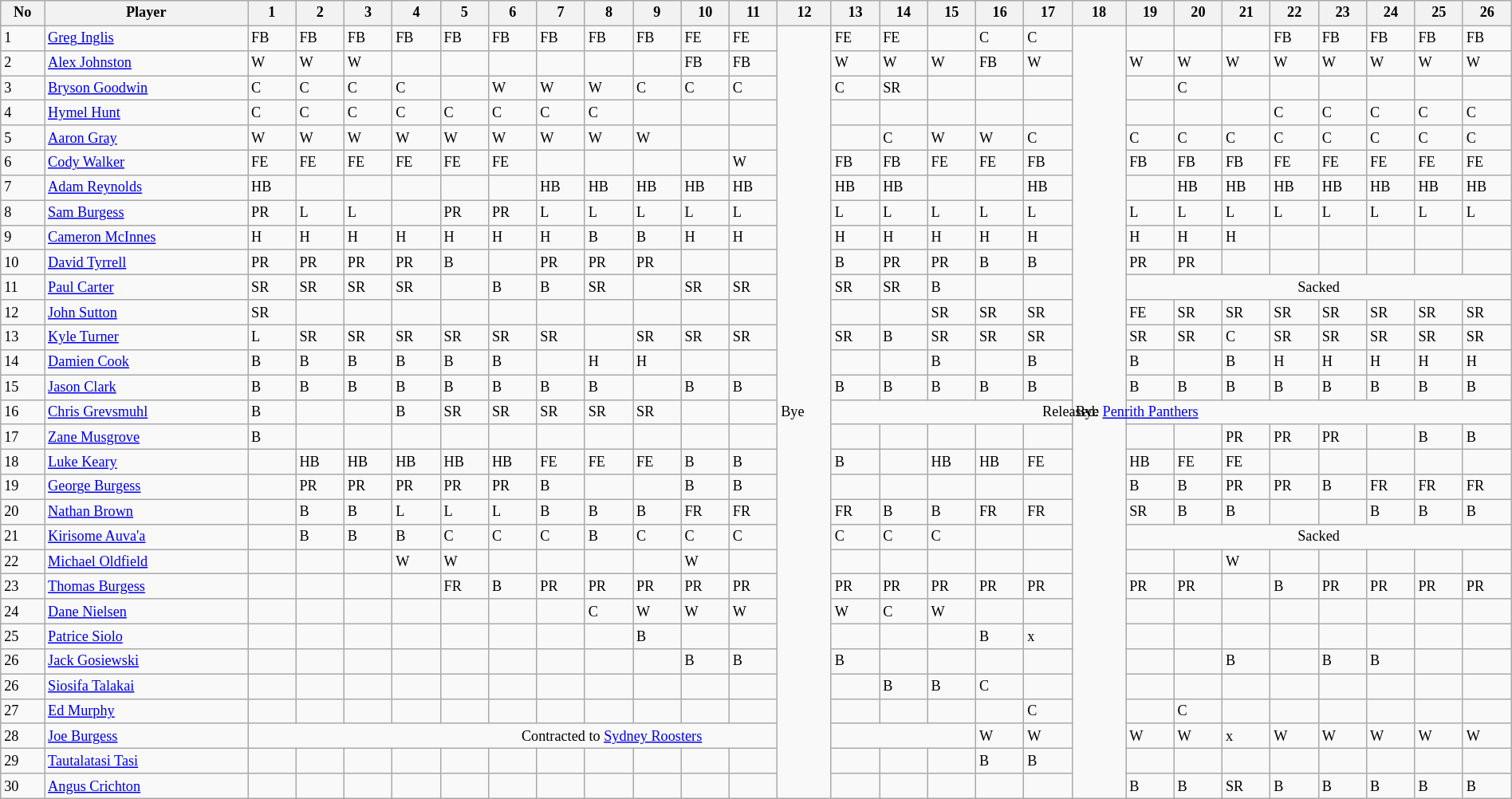<table class="wikitable"  style="font-size:76%; width:100%;">
<tr>
<th>No</th>
<th>Player</th>
<th>1</th>
<th>2</th>
<th>3</th>
<th>4</th>
<th>5</th>
<th>6</th>
<th>7</th>
<th>8</th>
<th>9</th>
<th>10</th>
<th>11</th>
<th>12</th>
<th>13</th>
<th>14</th>
<th>15</th>
<th>16</th>
<th>17</th>
<th>18</th>
<th>19</th>
<th>20</th>
<th>21</th>
<th>22</th>
<th>23</th>
<th>24</th>
<th>25</th>
<th>26</th>
</tr>
<tr>
<td>1</td>
<td><a href='#'>Greg Inglis</a></td>
<td>FB</td>
<td>FB</td>
<td>FB</td>
<td>FB</td>
<td>FB</td>
<td>FB</td>
<td>FB</td>
<td>FB</td>
<td>FB</td>
<td>FE</td>
<td>FE</td>
<td rowspan="32">Bye</td>
<td>FE</td>
<td>FE</td>
<td></td>
<td>C</td>
<td>C</td>
<td rowspan="31">Bye</td>
<td></td>
<td></td>
<td></td>
<td>FB</td>
<td>FB</td>
<td>FB</td>
<td>FB</td>
<td>FB</td>
</tr>
<tr>
<td>2</td>
<td><a href='#'>Alex Johnston</a></td>
<td>W</td>
<td>W</td>
<td>W</td>
<td></td>
<td></td>
<td></td>
<td></td>
<td></td>
<td></td>
<td>FB</td>
<td>FB</td>
<td>W</td>
<td>W</td>
<td>W</td>
<td>FB</td>
<td>W</td>
<td>W</td>
<td>W</td>
<td>W</td>
<td>W</td>
<td>W</td>
<td>W</td>
<td>W</td>
<td>W</td>
</tr>
<tr>
<td>3</td>
<td><a href='#'>Bryson Goodwin</a></td>
<td>C</td>
<td>C</td>
<td>C</td>
<td>C</td>
<td></td>
<td>W</td>
<td>W</td>
<td>W</td>
<td>C</td>
<td>C</td>
<td>C</td>
<td>C</td>
<td>SR</td>
<td></td>
<td></td>
<td></td>
<td></td>
<td>C</td>
<td></td>
<td></td>
<td></td>
<td></td>
<td></td>
<td></td>
</tr>
<tr>
<td>4</td>
<td><a href='#'>Hymel Hunt</a></td>
<td>C</td>
<td>C</td>
<td>C</td>
<td>C</td>
<td>C</td>
<td>C</td>
<td>C</td>
<td>C</td>
<td></td>
<td></td>
<td></td>
<td></td>
<td></td>
<td></td>
<td></td>
<td></td>
<td></td>
<td></td>
<td></td>
<td>C</td>
<td>C</td>
<td>C</td>
<td>C</td>
<td>C</td>
</tr>
<tr>
<td>5</td>
<td><a href='#'>Aaron Gray</a></td>
<td>W</td>
<td>W</td>
<td>W</td>
<td>W</td>
<td>W</td>
<td>W</td>
<td>W</td>
<td>W</td>
<td>W</td>
<td></td>
<td></td>
<td></td>
<td>C</td>
<td>W</td>
<td>W</td>
<td>C</td>
<td>C</td>
<td>C</td>
<td>C</td>
<td>C</td>
<td>C</td>
<td>C</td>
<td>C</td>
<td>C</td>
</tr>
<tr>
<td>6</td>
<td><a href='#'>Cody Walker</a></td>
<td>FE</td>
<td>FE</td>
<td>FE</td>
<td>FE</td>
<td>FE</td>
<td>FE</td>
<td></td>
<td></td>
<td></td>
<td></td>
<td>W</td>
<td>FB</td>
<td>FB</td>
<td>FE</td>
<td>FE</td>
<td>FB</td>
<td>FB</td>
<td>FB</td>
<td>FB</td>
<td>FE</td>
<td>FE</td>
<td>FE</td>
<td>FE</td>
<td>FE</td>
</tr>
<tr>
<td>7</td>
<td><a href='#'>Adam Reynolds</a></td>
<td>HB</td>
<td></td>
<td></td>
<td></td>
<td></td>
<td></td>
<td>HB</td>
<td>HB</td>
<td>HB</td>
<td>HB</td>
<td>HB</td>
<td>HB</td>
<td>HB</td>
<td></td>
<td></td>
<td>HB</td>
<td></td>
<td>HB</td>
<td>HB</td>
<td>HB</td>
<td>HB</td>
<td>HB</td>
<td>HB</td>
<td>HB</td>
</tr>
<tr>
<td>8</td>
<td><a href='#'>Sam Burgess</a></td>
<td>PR</td>
<td>L</td>
<td>L</td>
<td></td>
<td>PR</td>
<td>PR</td>
<td>L</td>
<td>L</td>
<td>L</td>
<td>L</td>
<td>L</td>
<td>L</td>
<td>L</td>
<td>L</td>
<td>L</td>
<td>L</td>
<td>L</td>
<td>L</td>
<td>L</td>
<td>L</td>
<td>L</td>
<td>L</td>
<td>L</td>
<td>L</td>
</tr>
<tr>
<td>9</td>
<td><a href='#'>Cameron McInnes</a></td>
<td>H</td>
<td>H</td>
<td>H</td>
<td>H</td>
<td>H</td>
<td>H</td>
<td>H</td>
<td>B</td>
<td>B</td>
<td>H</td>
<td>H</td>
<td>H</td>
<td>H</td>
<td>H</td>
<td>H</td>
<td>H</td>
<td>H</td>
<td>H</td>
<td>H</td>
<td></td>
<td></td>
<td></td>
<td></td>
<td></td>
</tr>
<tr>
<td>10</td>
<td><a href='#'>David Tyrrell</a></td>
<td>PR</td>
<td>PR</td>
<td>PR</td>
<td>PR</td>
<td>B</td>
<td></td>
<td>PR</td>
<td>PR</td>
<td>PR</td>
<td></td>
<td></td>
<td>B</td>
<td>PR</td>
<td>PR</td>
<td>B</td>
<td>B</td>
<td>PR</td>
<td>PR</td>
<td></td>
<td></td>
<td></td>
<td></td>
<td></td>
<td></td>
</tr>
<tr>
<td>11</td>
<td><a href='#'>Paul Carter</a></td>
<td>SR</td>
<td>SR</td>
<td>SR</td>
<td>SR</td>
<td></td>
<td>B</td>
<td>B</td>
<td>SR</td>
<td></td>
<td>SR</td>
<td>SR</td>
<td>SR</td>
<td>SR</td>
<td>B</td>
<td></td>
<td></td>
<td colspan="8" style="text-align: center;">Sacked</td>
</tr>
<tr>
<td>12</td>
<td><a href='#'>John Sutton</a></td>
<td>SR</td>
<td></td>
<td></td>
<td></td>
<td></td>
<td></td>
<td></td>
<td></td>
<td></td>
<td></td>
<td></td>
<td></td>
<td></td>
<td>SR</td>
<td>SR</td>
<td>SR</td>
<td>FE</td>
<td>SR</td>
<td>SR</td>
<td>SR</td>
<td>SR</td>
<td>SR</td>
<td>SR</td>
<td>SR</td>
</tr>
<tr>
<td>13</td>
<td><a href='#'>Kyle Turner</a></td>
<td>L</td>
<td>SR</td>
<td>SR</td>
<td>SR</td>
<td>SR</td>
<td>SR</td>
<td>SR</td>
<td></td>
<td>SR</td>
<td>SR</td>
<td>SR</td>
<td>SR</td>
<td>B</td>
<td>SR</td>
<td>SR</td>
<td>SR</td>
<td>SR</td>
<td>SR</td>
<td>C</td>
<td>SR</td>
<td>SR</td>
<td>SR</td>
<td>SR</td>
<td>SR</td>
</tr>
<tr>
<td>14</td>
<td><a href='#'>Damien Cook</a></td>
<td>B</td>
<td>B</td>
<td>B</td>
<td>B</td>
<td>B</td>
<td>B</td>
<td></td>
<td>H</td>
<td>H</td>
<td></td>
<td></td>
<td></td>
<td></td>
<td>B</td>
<td></td>
<td>B</td>
<td>B</td>
<td></td>
<td>B</td>
<td>H</td>
<td>H</td>
<td>H</td>
<td>H</td>
<td>H</td>
</tr>
<tr>
<td>15</td>
<td><a href='#'>Jason Clark</a></td>
<td>B</td>
<td>B</td>
<td>B</td>
<td>B</td>
<td>B</td>
<td>B</td>
<td>B</td>
<td>B</td>
<td></td>
<td>B</td>
<td>B</td>
<td>B</td>
<td>B</td>
<td>B</td>
<td>B</td>
<td>B</td>
<td>B</td>
<td>B</td>
<td>B</td>
<td>B</td>
<td>B</td>
<td>B</td>
<td>B</td>
<td>B</td>
</tr>
<tr>
<td>16</td>
<td><a href='#'>Chris Grevsmuhl</a></td>
<td>B</td>
<td></td>
<td></td>
<td>B</td>
<td>SR</td>
<td>SR</td>
<td>SR</td>
<td>SR</td>
<td>SR</td>
<td></td>
<td colspan="16" style="text-align: center;">Released: <a href='#'>Penrith Panthers</a></td>
</tr>
<tr>
<td>17</td>
<td><a href='#'>Zane Musgrove</a></td>
<td>B</td>
<td></td>
<td></td>
<td></td>
<td></td>
<td></td>
<td></td>
<td></td>
<td></td>
<td></td>
<td></td>
<td></td>
<td></td>
<td></td>
<td></td>
<td></td>
<td></td>
<td></td>
<td>PR</td>
<td>PR</td>
<td>PR</td>
<td></td>
<td>B</td>
<td>B</td>
</tr>
<tr>
<td>18</td>
<td><a href='#'>Luke Keary</a></td>
<td></td>
<td>HB</td>
<td>HB</td>
<td>HB</td>
<td>HB</td>
<td>HB</td>
<td>FE</td>
<td>FE</td>
<td>FE</td>
<td>B</td>
<td>B</td>
<td>B</td>
<td></td>
<td>HB</td>
<td>HB</td>
<td>FE</td>
<td>HB</td>
<td>FE</td>
<td>FE</td>
<td></td>
<td></td>
<td></td>
<td></td>
<td></td>
</tr>
<tr>
<td>19</td>
<td><a href='#'>George Burgess</a></td>
<td></td>
<td>PR</td>
<td>PR</td>
<td>PR</td>
<td>PR</td>
<td>PR</td>
<td>B</td>
<td></td>
<td></td>
<td>B</td>
<td>B</td>
<td></td>
<td></td>
<td></td>
<td></td>
<td></td>
<td>B</td>
<td>B</td>
<td>PR</td>
<td>PR</td>
<td>B</td>
<td>FR</td>
<td>FR</td>
<td>FR</td>
</tr>
<tr>
<td>20</td>
<td><a href='#'>Nathan Brown</a></td>
<td></td>
<td>B</td>
<td>B</td>
<td>L</td>
<td>L</td>
<td>L</td>
<td>B</td>
<td>B</td>
<td>B</td>
<td>FR</td>
<td>FR</td>
<td>FR</td>
<td>B</td>
<td>B</td>
<td>FR</td>
<td>FR</td>
<td>SR</td>
<td>B</td>
<td>B</td>
<td></td>
<td></td>
<td>B</td>
<td>B</td>
<td>B</td>
</tr>
<tr>
<td>21</td>
<td><a href='#'>Kirisome Auva'a</a></td>
<td></td>
<td>B</td>
<td>B</td>
<td>B</td>
<td>C</td>
<td>C</td>
<td>C</td>
<td>B</td>
<td>C</td>
<td>C</td>
<td>C</td>
<td>C</td>
<td>C</td>
<td>C</td>
<td></td>
<td></td>
<td colspan="8" style="text-align: center;">Sacked</td>
</tr>
<tr>
<td>22</td>
<td><a href='#'>Michael Oldfield</a></td>
<td></td>
<td></td>
<td></td>
<td>W</td>
<td>W</td>
<td></td>
<td></td>
<td></td>
<td></td>
<td>W</td>
<td></td>
<td></td>
<td></td>
<td></td>
<td></td>
<td></td>
<td></td>
<td></td>
<td>W</td>
<td></td>
<td></td>
<td></td>
<td></td>
<td></td>
</tr>
<tr>
<td>23</td>
<td><a href='#'>Thomas Burgess</a></td>
<td></td>
<td></td>
<td></td>
<td></td>
<td>FR</td>
<td>B</td>
<td>PR</td>
<td>PR</td>
<td>PR</td>
<td>PR</td>
<td>PR</td>
<td>PR</td>
<td>PR</td>
<td>PR</td>
<td>PR</td>
<td>PR</td>
<td>PR</td>
<td>PR</td>
<td></td>
<td>B</td>
<td>PR</td>
<td>PR</td>
<td>PR</td>
<td>PR</td>
</tr>
<tr>
<td>24</td>
<td><a href='#'>Dane Nielsen</a></td>
<td></td>
<td></td>
<td></td>
<td></td>
<td></td>
<td></td>
<td></td>
<td>C</td>
<td>W</td>
<td>W</td>
<td>W</td>
<td>W</td>
<td>C</td>
<td>W</td>
<td></td>
<td></td>
<td></td>
<td></td>
<td></td>
<td></td>
<td></td>
<td></td>
<td></td>
<td></td>
</tr>
<tr>
<td>25</td>
<td><a href='#'>Patrice Siolo</a></td>
<td></td>
<td></td>
<td></td>
<td></td>
<td></td>
<td></td>
<td></td>
<td></td>
<td>B</td>
<td></td>
<td></td>
<td></td>
<td></td>
<td></td>
<td>B</td>
<td>x</td>
<td></td>
<td></td>
<td></td>
<td></td>
<td></td>
<td></td>
<td></td>
<td></td>
</tr>
<tr>
<td>26</td>
<td><a href='#'>Jack Gosiewski</a></td>
<td></td>
<td></td>
<td></td>
<td></td>
<td></td>
<td></td>
<td></td>
<td></td>
<td></td>
<td>B</td>
<td>B</td>
<td>B</td>
<td></td>
<td></td>
<td></td>
<td></td>
<td></td>
<td></td>
<td>B</td>
<td></td>
<td>B</td>
<td>B</td>
<td></td>
<td></td>
</tr>
<tr>
<td>26</td>
<td><a href='#'>Siosifa Talakai</a></td>
<td></td>
<td></td>
<td></td>
<td></td>
<td></td>
<td></td>
<td></td>
<td></td>
<td></td>
<td></td>
<td></td>
<td></td>
<td>B</td>
<td>B</td>
<td>C</td>
<td></td>
<td></td>
<td></td>
<td></td>
<td></td>
<td></td>
<td></td>
<td></td>
<td></td>
</tr>
<tr>
<td>27</td>
<td><a href='#'>Ed Murphy</a></td>
<td></td>
<td></td>
<td></td>
<td></td>
<td></td>
<td></td>
<td></td>
<td></td>
<td></td>
<td></td>
<td></td>
<td></td>
<td></td>
<td></td>
<td></td>
<td>C</td>
<td></td>
<td>C</td>
<td></td>
<td></td>
<td></td>
<td></td>
<td></td>
<td></td>
</tr>
<tr>
<td>28</td>
<td><a href='#'>Joe Burgess</a></td>
<td colspan="15" style="text-align: center;">Contracted to <a href='#'>Sydney Roosters</a></td>
<td>W</td>
<td>W</td>
<td>W</td>
<td>W</td>
<td>x</td>
<td>W</td>
<td>W</td>
<td>W</td>
<td>W</td>
<td>W</td>
</tr>
<tr>
<td>29</td>
<td><a href='#'>Tautalatasi Tasi</a></td>
<td></td>
<td></td>
<td></td>
<td></td>
<td></td>
<td></td>
<td></td>
<td></td>
<td></td>
<td></td>
<td></td>
<td></td>
<td></td>
<td></td>
<td>B</td>
<td>B</td>
<td></td>
<td></td>
<td></td>
<td></td>
<td></td>
<td></td>
<td></td>
<td></td>
</tr>
<tr>
<td>30</td>
<td><a href='#'>Angus Crichton</a></td>
<td></td>
<td></td>
<td></td>
<td></td>
<td></td>
<td></td>
<td></td>
<td></td>
<td></td>
<td></td>
<td></td>
<td></td>
<td></td>
<td></td>
<td></td>
<td></td>
<td>B</td>
<td>B</td>
<td>SR</td>
<td>B</td>
<td>B</td>
<td>B</td>
<td>B</td>
<td>B</td>
</tr>
</table>
